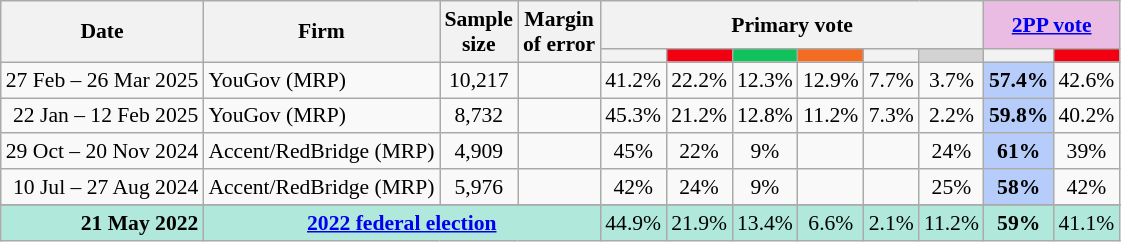<table class="nowrap wikitable tpl-blanktable" style=text-align:center;font-size:90%>
<tr>
<th rowspan=2>Date</th>
<th rowspan=2>Firm</th>
<th rowspan=2>Sample<br>size</th>
<th rowspan=2>Margin<br>of error</th>
<th colspan=6>Primary vote</th>
<th colspan=2 class=unsortable style=background:#ebbce3><a href='#'>2PP vote</a></th>
</tr>
<tr>
<th style=background:></th>
<th class="unsortable" style="background:#F00011"></th>
<th class=unsortable style=background:#10C25B></th>
<th class=unsortable style=background:#f36c21></th>
<th class=unsortable style=background:></th>
<th class=unsortable style=background:lightgray></th>
<th style=background:></th>
<th class="unsortable" style="background:#F00011"></th>
</tr>
<tr>
<td align=right>27 Feb – 26 Mar 2025</td>
<td align=left>YouGov (MRP)</td>
<td>10,217</td>
<td></td>
<td>41.2%</td>
<td>22.2%</td>
<td>12.3%</td>
<td>12.9%</td>
<td>7.7%</td>
<td>3.7%</td>
<th style="background:#B6CDFB">57.4%</th>
<td>42.6%</td>
</tr>
<tr>
<td align=right>22 Jan – 12 Feb 2025</td>
<td align=left>YouGov (MRP)</td>
<td>8,732</td>
<td></td>
<td>45.3%</td>
<td>21.2%</td>
<td>12.8%</td>
<td>11.2%</td>
<td>7.3%</td>
<td>2.2%</td>
<th style="background:#B6CDFB">59.8%</th>
<td>40.2%</td>
</tr>
<tr>
<td align=right>29 Oct – 20 Nov 2024</td>
<td align=left>Accent/RedBridge (MRP)</td>
<td>4,909</td>
<td></td>
<td>45%</td>
<td>22%</td>
<td>9%</td>
<td></td>
<td></td>
<td>24%</td>
<th style="background:#B6CDFB">61%</th>
<td>39%</td>
</tr>
<tr>
<td align=right>10 Jul – 27 Aug 2024</td>
<td align=left>Accent/RedBridge (MRP)</td>
<td>5,976</td>
<td></td>
<td>42%</td>
<td>24%</td>
<td>9%</td>
<td></td>
<td></td>
<td>25%</td>
<th style="background:#B6CDFB">58%</th>
<td>42%</td>
</tr>
<tr>
</tr>
<tr style=background:#b0e9db>
<td style=text-align:right data-sort-value=21-May-2022><strong>21 May 2022</strong></td>
<td colspan=3 style=text-align:center><strong><a href='#'>2022 federal election</a></strong></td>
<td>44.9%</td>
<td>21.9%</td>
<td>13.4%</td>
<td>6.6%</td>
<td>2.1%</td>
<td>11.2%</td>
<td><strong>59%</strong></td>
<td>41.1%</td>
</tr>
</table>
